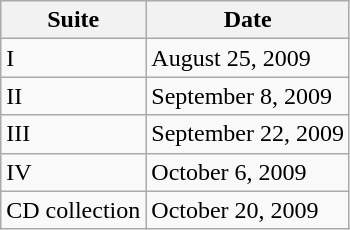<table class="wikitable">
<tr>
<th>Suite</th>
<th>Date</th>
</tr>
<tr>
<td>I</td>
<td>August 25, 2009</td>
</tr>
<tr>
<td>II</td>
<td>September 8, 2009</td>
</tr>
<tr>
<td>III</td>
<td>September 22, 2009</td>
</tr>
<tr>
<td>IV</td>
<td>October 6, 2009</td>
</tr>
<tr>
<td>CD collection</td>
<td>October 20, 2009</td>
</tr>
</table>
